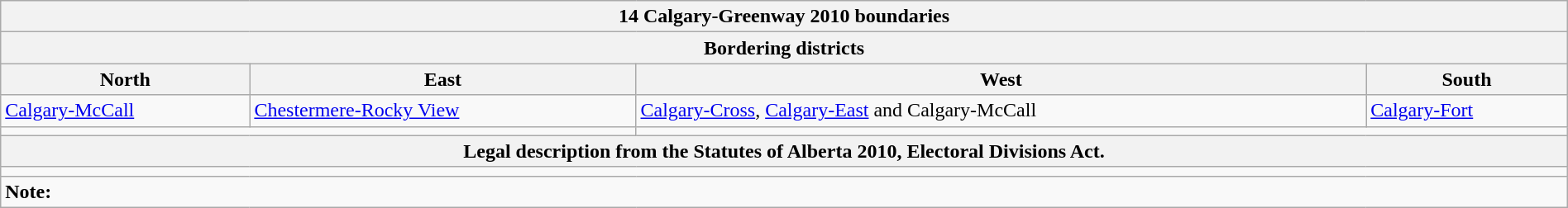<table class="wikitable collapsible collapsed" style="width:100%;">
<tr>
<th colspan=4>14 Calgary-Greenway 2010 boundaries</th>
</tr>
<tr>
<th colspan=4>Bordering districts</th>
</tr>
<tr>
<th>North</th>
<th>East</th>
<th>West</th>
<th>South</th>
</tr>
<tr>
<td><a href='#'>Calgary-McCall</a></td>
<td><a href='#'>Chestermere-Rocky View</a></td>
<td><a href='#'>Calgary-Cross</a>, <a href='#'>Calgary-East</a> and Calgary-McCall</td>
<td><a href='#'>Calgary-Fort</a></td>
</tr>
<tr>
<td colspan=2 align=center></td>
<td colspan=2 align=center></td>
</tr>
<tr>
<th colspan=4>Legal description from the Statutes of Alberta 2010, Electoral Divisions Act.</th>
</tr>
<tr>
<td colspan=4></td>
</tr>
<tr>
<td colspan=4><strong>Note:</strong></td>
</tr>
</table>
